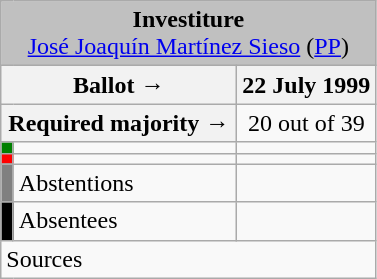<table class="wikitable" style="text-align:center;">
<tr>
<td colspan="3" align="center" bgcolor="#C0C0C0"><strong>Investiture</strong><br><a href='#'>José Joaquín Martínez Sieso</a> (<a href='#'>PP</a>)</td>
</tr>
<tr>
<th colspan="2" width="150px">Ballot →</th>
<th>22 July 1999</th>
</tr>
<tr>
<th colspan="2">Required majority →</th>
<td>20 out of 39 </td>
</tr>
<tr>
<th width="1px" style="background:green;"></th>
<td align="left"></td>
<td></td>
</tr>
<tr>
<th style="color:inherit;background:red;"></th>
<td align="left"></td>
<td></td>
</tr>
<tr>
<th style="color:inherit;background:gray;"></th>
<td align="left">Abstentions</td>
<td></td>
</tr>
<tr>
<th style="color:inherit;background:black;"></th>
<td align="left">Absentees</td>
<td></td>
</tr>
<tr>
<td align="left" colspan="3">Sources</td>
</tr>
</table>
